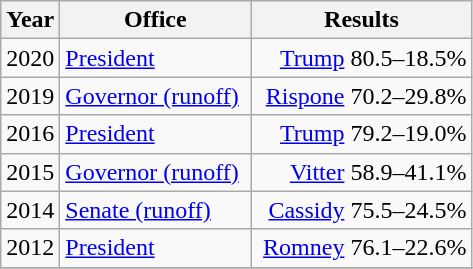<table class=wikitable>
<tr>
<th width="30">Year</th>
<th width="120">Office</th>
<th width="140">Results</th>
</tr>
<tr>
<td>2020</td>
<td><a href='#'>President</a></td>
<td align="right" ><a href='#'>Trump</a> 80.5–18.5%</td>
</tr>
<tr>
<td>2019</td>
<td><a href='#'>Governor (runoff)</a></td>
<td align="right" ><a href='#'>Rispone</a> 70.2–29.8%</td>
</tr>
<tr>
<td>2016</td>
<td><a href='#'>President</a></td>
<td align="right" ><a href='#'>Trump</a> 79.2–19.0%</td>
</tr>
<tr>
<td>2015</td>
<td><a href='#'>Governor (runoff)</a></td>
<td align="right" ><a href='#'>Vitter</a> 58.9–41.1%</td>
</tr>
<tr>
<td>2014</td>
<td><a href='#'>Senate (runoff)</a></td>
<td align="right" ><a href='#'>Cassidy</a> 75.5–24.5%</td>
</tr>
<tr>
<td>2012</td>
<td><a href='#'>President</a></td>
<td align="right" ><a href='#'>Romney</a> 76.1–22.6%</td>
</tr>
<tr>
</tr>
</table>
